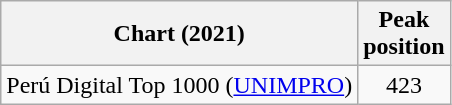<table class="wikitable">
<tr>
<th>Chart (2021)</th>
<th>Peak<br>position</th>
</tr>
<tr>
<td>Perú Digital Top 1000 (<a href='#'>UNIMPRO</a>)</td>
<td align="center">423</td>
</tr>
</table>
